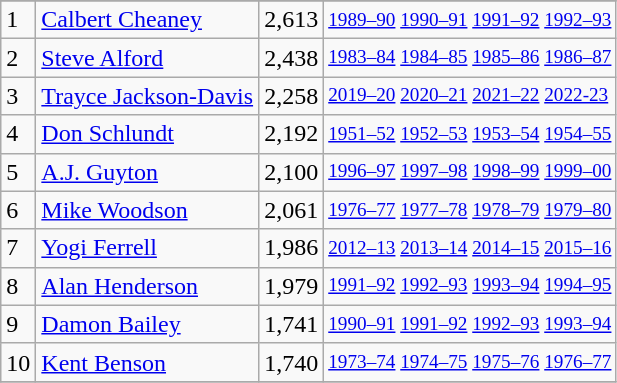<table class="wikitable">
<tr>
</tr>
<tr>
<td>1</td>
<td><a href='#'>Calbert Cheaney</a></td>
<td>2,613</td>
<td style="font-size:80%;"><a href='#'>1989–90</a> <a href='#'>1990–91</a> <a href='#'>1991–92</a> <a href='#'>1992–93</a></td>
</tr>
<tr>
<td>2</td>
<td><a href='#'>Steve Alford</a></td>
<td>2,438</td>
<td style="font-size:80%;"><a href='#'>1983–84</a> <a href='#'>1984–85</a> <a href='#'>1985–86</a> <a href='#'>1986–87</a></td>
</tr>
<tr>
<td>3</td>
<td><a href='#'>Trayce Jackson-Davis</a></td>
<td>2,258 </td>
<td style="font-size:80%;"><a href='#'>2019–20</a> <a href='#'>2020–21</a> <a href='#'>2021–22</a> <a href='#'>2022-23</a></td>
</tr>
<tr>
<td>4</td>
<td><a href='#'>Don Schlundt</a></td>
<td>2,192</td>
<td style="font-size:80%;"><a href='#'>1951–52</a> <a href='#'>1952–53</a> <a href='#'>1953–54</a> <a href='#'>1954–55</a></td>
</tr>
<tr>
<td>5</td>
<td><a href='#'>A.J. Guyton</a></td>
<td>2,100</td>
<td style="font-size:80%;"><a href='#'>1996–97</a> <a href='#'>1997–98</a> <a href='#'>1998–99</a> <a href='#'>1999–00</a></td>
</tr>
<tr>
<td>6</td>
<td><a href='#'>Mike Woodson</a></td>
<td>2,061</td>
<td style="font-size:80%;"><a href='#'>1976–77</a> <a href='#'>1977–78</a> <a href='#'>1978–79</a> <a href='#'>1979–80</a></td>
</tr>
<tr>
<td>7</td>
<td><a href='#'>Yogi Ferrell</a></td>
<td>1,986</td>
<td style="font-size:80%;"><a href='#'>2012–13</a> <a href='#'>2013–14</a> <a href='#'>2014–15</a> <a href='#'>2015–16</a></td>
</tr>
<tr>
<td>8</td>
<td><a href='#'>Alan Henderson</a></td>
<td>1,979</td>
<td style="font-size:80%;"><a href='#'>1991–92</a> <a href='#'>1992–93</a> <a href='#'>1993–94</a> <a href='#'>1994–95</a></td>
</tr>
<tr>
<td>9</td>
<td><a href='#'>Damon Bailey</a></td>
<td>1,741</td>
<td style="font-size:80%;"><a href='#'>1990–91</a> <a href='#'>1991–92</a> <a href='#'>1992–93</a> <a href='#'>1993–94</a></td>
</tr>
<tr>
<td>10</td>
<td><a href='#'>Kent Benson</a></td>
<td>1,740</td>
<td style="font-size:80%;"><a href='#'>1973–74</a> <a href='#'>1974–75</a> <a href='#'>1975–76</a> <a href='#'>1976–77</a></td>
</tr>
<tr>
</tr>
</table>
